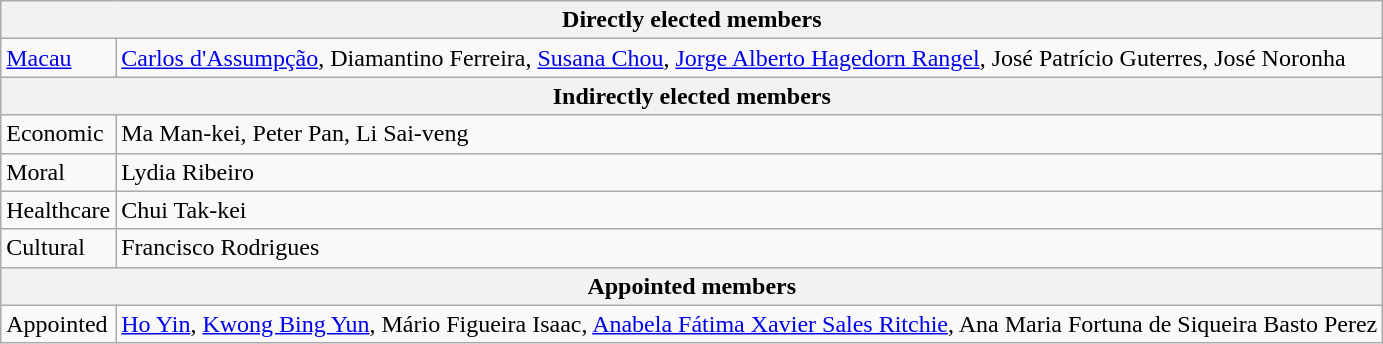<table class="wikitable">
<tr>
<th colspan="2">Directly elected members</th>
</tr>
<tr>
<td><a href='#'>Macau</a></td>
<td><a href='#'>Carlos d'Assumpção</a>, Diamantino Ferreira, <a href='#'>Susana Chou</a>, <a href='#'>Jorge Alberto Hagedorn Rangel</a>, José Patrício Guterres, José Noronha</td>
</tr>
<tr>
<th colspan="2">Indirectly elected members</th>
</tr>
<tr>
<td>Economic</td>
<td>Ma Man-kei, Peter Pan, Li Sai-veng</td>
</tr>
<tr>
<td>Moral</td>
<td>Lydia Ribeiro</td>
</tr>
<tr>
<td>Healthcare</td>
<td>Chui Tak-kei</td>
</tr>
<tr>
<td>Cultural</td>
<td>Francisco Rodrigues</td>
</tr>
<tr>
<th colspan="2">Appointed members</th>
</tr>
<tr>
<td>Appointed</td>
<td><a href='#'>Ho Yin</a>, <a href='#'>Kwong Bing Yun</a>, Mário Figueira Isaac, <a href='#'>Anabela Fátima Xavier Sales Ritchie</a>, Ana Maria Fortuna de Siqueira Basto Perez</td>
</tr>
</table>
